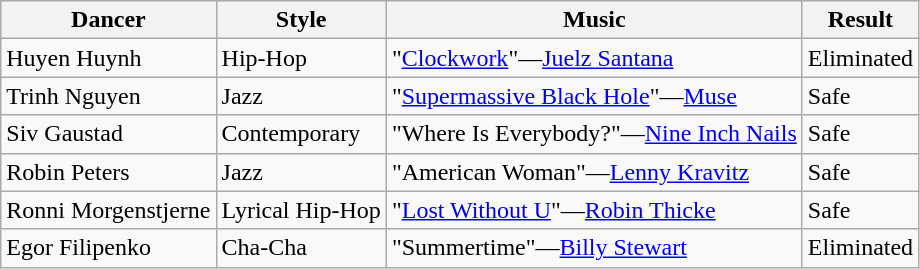<table class="wikitable">
<tr>
<th>Dancer</th>
<th>Style</th>
<th>Music</th>
<th>Result</th>
</tr>
<tr>
<td>Huyen Huynh</td>
<td>Hip-Hop</td>
<td>"<a href='#'>Clockwork</a>"—<a href='#'>Juelz Santana</a></td>
<td>Eliminated</td>
</tr>
<tr>
<td>Trinh Nguyen</td>
<td>Jazz</td>
<td>"<a href='#'>Supermassive Black Hole</a>"—<a href='#'>Muse</a></td>
<td>Safe</td>
</tr>
<tr>
<td>Siv Gaustad</td>
<td>Contemporary</td>
<td>"Where Is Everybody?"—<a href='#'>Nine Inch Nails</a></td>
<td>Safe</td>
</tr>
<tr>
<td>Robin Peters</td>
<td>Jazz</td>
<td>"American Woman"—<a href='#'>Lenny Kravitz</a></td>
<td>Safe</td>
</tr>
<tr>
<td>Ronni Morgenstjerne</td>
<td>Lyrical Hip-Hop</td>
<td>"<a href='#'>Lost Without U</a>"—<a href='#'>Robin Thicke</a></td>
<td>Safe</td>
</tr>
<tr>
<td>Egor Filipenko</td>
<td>Cha-Cha</td>
<td>"Summertime"—<a href='#'>Billy Stewart</a></td>
<td>Eliminated</td>
</tr>
</table>
